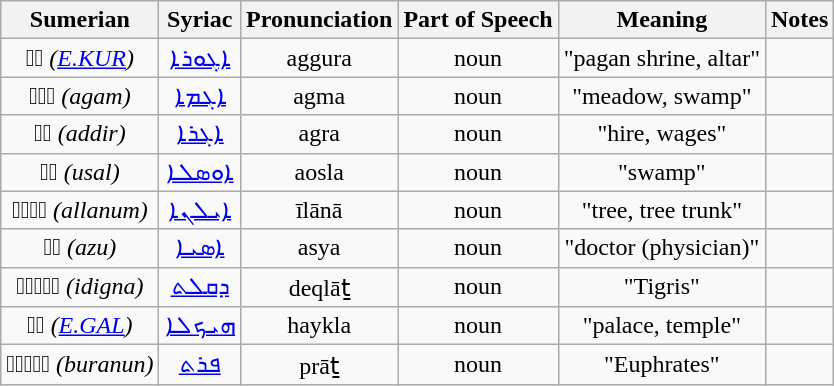<table class="wikitable">
<tr>
<th colspan="1">Sumerian</th>
<th colspan="1">Syriac</th>
<th colspam="1">Pronunciation</th>
<th>Part of Speech</th>
<th colspan="1">Meaning</th>
<th>Notes</th>
</tr>
<tr style="text-align:center;">
<td><em>𒂍𒆳 (<a href='#'>E.KUR</a>)</em></td>
<td><a href='#'>ܐܓܘܪܐ</a></td>
<td>aggura</td>
<td>noun</td>
<td>"pagan shrine, altar"</td>
<td></td>
</tr>
<tr style="text-align:center;">
<td>𒀀𒂵𒄠 <em>(agam)</em></td>
<td><a href='#'>ܐܓܡܐ</a></td>
<td>agma</td>
<td>noun</td>
<td>"meadow, swamp"</td>
<td></td>
</tr>
<tr style="text-align:center;">
<td><em>𒂍𒋞 (addir)</em></td>
<td><a href='#'>ܐܓܪܐ</a></td>
<td>agra</td>
<td>noun</td>
<td>"hire, wages"</td>
<td></td>
</tr>
<tr style="text-align: center;">
<td>𒌑𒊩 <em>(usal)</em></td>
<td><a href='#'>ܐܘܣܠܐ</a></td>
<td>aosla</td>
<td>noun</td>
<td>"swamp"</td>
<td></td>
</tr>
<tr style="text-align: center;">
<td>𒄑𒀠𒆷𒈝 <em>(allanum)</em></td>
<td><a href='#'>ܐܝܠܢܐ</a></td>
<td>īlānā</td>
<td>noun</td>
<td>"tree, tree trunk"</td>
<td></td>
</tr>
<tr style="text-align:center;">
<td><em>𒀀𒍪 (azu)</em></td>
<td><a href='#'>ܐܣܝܐ</a></td>
<td>asya</td>
<td>noun</td>
<td>"doctor (physician)"</td>
<td></td>
</tr>
<tr style="text-align:center;">
<td><em>𒀀𒇉𒈦𒄘𒃼 (idigna)</em></td>
<td><a href='#'>ܕܩܠܬ</a></td>
<td>deqlāṯ</td>
<td>noun</td>
<td>"Tigris"</td>
<td></td>
</tr>
<tr style="text-align:center;">
<td><em>𒂍𒃲 (<a href='#'>E.GAL</a>)</em></td>
<td><a href='#'>ܗܝܟܠܐ</a></td>
<td>haykla</td>
<td>noun</td>
<td>"palace, temple"</td>
<td></td>
</tr>
<tr style="text-align:center;">
<td><em>𒀀𒇉𒌓𒄒𒉣 (buranun)</em></td>
<td><a href='#'>ܦܪܬ</a></td>
<td>prāṯ</td>
<td>noun</td>
<td>"Euphrates"</td>
<td></td>
</tr>
</table>
